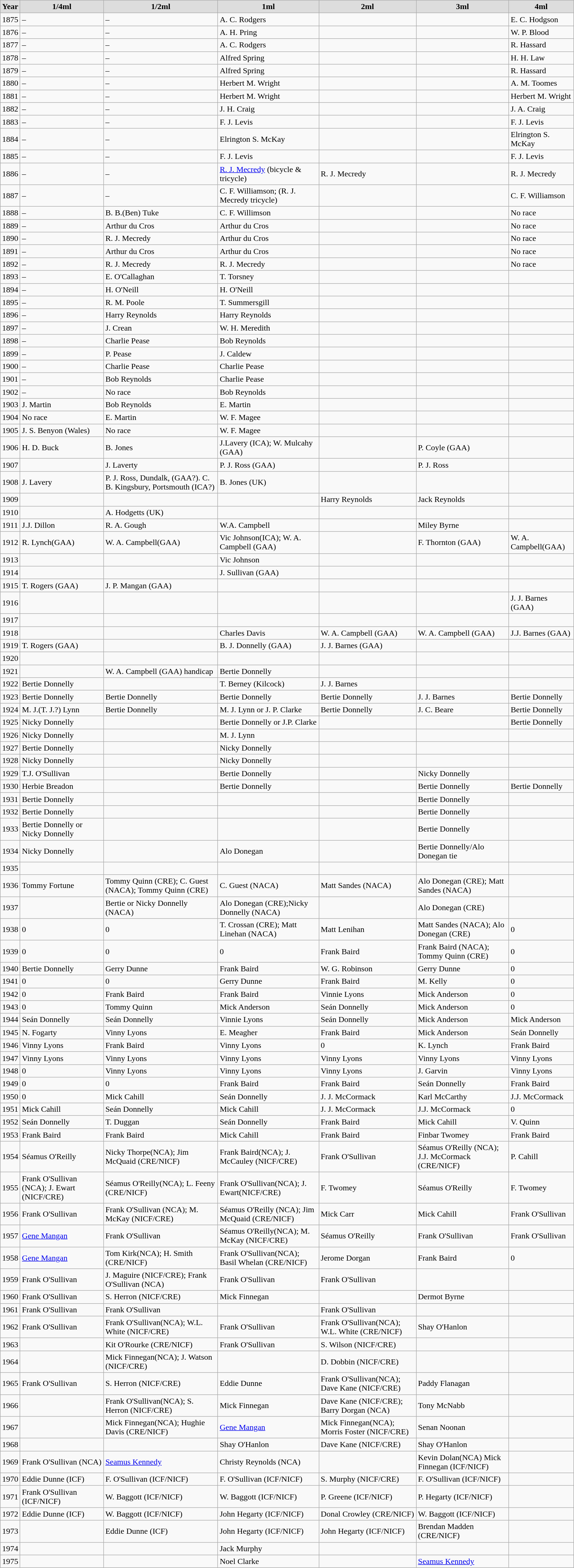<table class="wikitable" style="width: 90%; text-align:left;">
<tr>
<td style="background:#DDDDDD; font-weight:bold; text-align:center;">Year</td>
<td style="background:#DDDDDD; font-weight:bold; text-align:center;">1/4ml</td>
<td style="background:#DDDDDD; font-weight:bold; text-align:center;">1/2ml</td>
<td style="background:#DDDDDD; font-weight:bold; text-align:center;">1ml</td>
<td style="background:#DDDDDD; font-weight:bold; text-align:center;">2ml</td>
<td style="background:#DDDDDD; font-weight:bold; text-align:center;">3ml</td>
<td style="background:#DDDDDD; font-weight:bold; text-align:center;">4ml</td>
</tr>
<tr>
<td>1875</td>
<td>–</td>
<td>–</td>
<td>A. C. Rodgers</td>
<td></td>
<td></td>
<td>E. C. Hodgson</td>
</tr>
<tr>
<td>1876</td>
<td>–</td>
<td>–</td>
<td>A. H. Pring</td>
<td></td>
<td></td>
<td>W. P. Blood</td>
</tr>
<tr>
<td>1877</td>
<td>–</td>
<td>–</td>
<td>A. C. Rodgers</td>
<td></td>
<td></td>
<td>R. Hassard</td>
</tr>
<tr>
<td>1878</td>
<td>–</td>
<td>–</td>
<td>Alfred Spring</td>
<td></td>
<td></td>
<td>H. H. Law</td>
</tr>
<tr>
<td>1879</td>
<td>–</td>
<td>–</td>
<td>Alfred Spring</td>
<td></td>
<td></td>
<td>R. Hassard</td>
</tr>
<tr>
<td>1880</td>
<td>–</td>
<td>–</td>
<td>Herbert M. Wright</td>
<td></td>
<td></td>
<td>A. M. Toomes</td>
</tr>
<tr>
<td>1881</td>
<td>–</td>
<td>–</td>
<td>Herbert M. Wright</td>
<td></td>
<td></td>
<td>Herbert M. Wright</td>
</tr>
<tr>
<td>1882</td>
<td>–</td>
<td>–</td>
<td>J. H. Craig</td>
<td></td>
<td></td>
<td>J. A. Craig</td>
</tr>
<tr>
<td>1883</td>
<td>–</td>
<td>–</td>
<td>F. J. Levis</td>
<td></td>
<td></td>
<td>F. J. Levis</td>
</tr>
<tr>
<td>1884</td>
<td>–</td>
<td>–</td>
<td>Elrington S. McKay</td>
<td></td>
<td></td>
<td>Elrington S. McKay</td>
</tr>
<tr>
<td>1885</td>
<td>–</td>
<td>–</td>
<td>F. J. Levis</td>
<td></td>
<td></td>
<td>F. J. Levis</td>
</tr>
<tr>
<td>1886</td>
<td>–</td>
<td>–</td>
<td><a href='#'>R. J. Mecredy</a> (bicycle & tricycle)</td>
<td>R. J. Mecredy</td>
<td></td>
<td>R. J. Mecredy</td>
</tr>
<tr>
<td>1887</td>
<td>–</td>
<td>–</td>
<td>C. F. Williamson; (R. J. Mecredy tricycle)</td>
<td></td>
<td></td>
<td>C. F. Williamson</td>
</tr>
<tr>
<td>1888</td>
<td>–</td>
<td>B. B.(Ben) Tuke</td>
<td>C. F. Willimson</td>
<td></td>
<td></td>
<td>No race</td>
</tr>
<tr>
<td>1889</td>
<td>–</td>
<td>Arthur du Cros</td>
<td>Arthur du Cros</td>
<td></td>
<td></td>
<td>No race</td>
</tr>
<tr>
<td>1890</td>
<td>–</td>
<td>R. J. Mecredy</td>
<td>Arthur du Cros</td>
<td></td>
<td></td>
<td>No race</td>
</tr>
<tr>
<td>1891</td>
<td>–</td>
<td>Arthur du Cros</td>
<td>Arthur du Cros</td>
<td></td>
<td></td>
<td>No race</td>
</tr>
<tr>
<td>1892</td>
<td>–</td>
<td>R. J. Mecredy</td>
<td>R. J. Mecredy</td>
<td></td>
<td></td>
<td>No race</td>
</tr>
<tr>
<td>1893</td>
<td>–</td>
<td>E. O'Callaghan</td>
<td>T. Torsney</td>
<td></td>
<td></td>
<td></td>
</tr>
<tr>
<td>1894</td>
<td>–</td>
<td>H. O'Neill</td>
<td>H. O'Neill</td>
<td></td>
<td></td>
<td></td>
</tr>
<tr>
<td>1895</td>
<td>–</td>
<td>R. M. Poole</td>
<td>T. Summersgill</td>
<td></td>
<td></td>
<td></td>
</tr>
<tr>
<td>1896</td>
<td>–</td>
<td>Harry Reynolds</td>
<td>Harry Reynolds</td>
<td></td>
<td></td>
<td></td>
</tr>
<tr>
<td>1897</td>
<td>–</td>
<td>J. Crean</td>
<td>W. H. Meredith</td>
<td></td>
<td></td>
<td></td>
</tr>
<tr>
<td>1898</td>
<td>–</td>
<td>Charlie Pease</td>
<td>Bob Reynolds</td>
<td></td>
<td></td>
<td></td>
</tr>
<tr>
<td>1899</td>
<td>–</td>
<td>P. Pease</td>
<td>J. Caldew</td>
<td></td>
<td></td>
<td></td>
</tr>
<tr>
<td>1900</td>
<td>–</td>
<td>Charlie Pease</td>
<td>Charlie Pease</td>
<td></td>
<td></td>
<td></td>
</tr>
<tr>
<td>1901</td>
<td>–</td>
<td>Bob Reynolds</td>
<td>Charlie Pease</td>
<td></td>
<td></td>
<td></td>
</tr>
<tr>
<td>1902</td>
<td>–</td>
<td>No race</td>
<td>Bob Reynolds</td>
<td></td>
<td></td>
<td></td>
</tr>
<tr>
<td>1903</td>
<td>J. Martin</td>
<td>Bob Reynolds</td>
<td>E. Martin</td>
<td></td>
<td></td>
<td></td>
</tr>
<tr>
<td>1904</td>
<td>No race</td>
<td>E. Martin</td>
<td>W. F. Magee</td>
<td></td>
<td></td>
<td></td>
</tr>
<tr>
<td>1905</td>
<td>J. S. Benyon (Wales)</td>
<td>No race</td>
<td>W. F. Magee</td>
<td></td>
<td></td>
<td></td>
</tr>
<tr>
<td>1906</td>
<td>H. D. Buck</td>
<td>B. Jones</td>
<td>J.Lavery (ICA); W. Mulcahy (GAA)</td>
<td></td>
<td>P. Coyle (GAA)</td>
<td></td>
</tr>
<tr>
<td>1907</td>
<td></td>
<td>J. Laverty</td>
<td>P. J. Ross (GAA)</td>
<td></td>
<td>P. J. Ross</td>
<td></td>
</tr>
<tr>
<td>1908</td>
<td>J. Lavery</td>
<td>P. J. Ross, Dundalk, (GAA?). C. B. Kingsbury, Portsmouth (ICA?)</td>
<td>B. Jones (UK)</td>
<td></td>
<td></td>
<td></td>
</tr>
<tr>
<td>1909</td>
<td></td>
<td></td>
<td></td>
<td>Harry Reynolds</td>
<td>Jack Reynolds</td>
<td></td>
</tr>
<tr>
<td>1910</td>
<td></td>
<td>A. Hodgetts (UK)</td>
<td></td>
<td></td>
<td></td>
<td></td>
</tr>
<tr>
<td>1911</td>
<td>J.J. Dillon</td>
<td>R. A. Gough</td>
<td>W.A. Campbell</td>
<td></td>
<td>Miley Byrne</td>
<td></td>
</tr>
<tr>
<td>1912</td>
<td>R. Lynch(GAA)</td>
<td>W. A. Campbell(GAA)</td>
<td>Vic Johnson(ICA); W. A. Campbell (GAA)</td>
<td></td>
<td>F. Thornton (GAA)</td>
<td>W. A. Campbell(GAA)</td>
</tr>
<tr>
<td>1913</td>
<td></td>
<td></td>
<td>Vic Johnson</td>
<td></td>
<td></td>
<td></td>
</tr>
<tr>
<td>1914</td>
<td></td>
<td></td>
<td>J. Sullivan (GAA)</td>
<td></td>
<td></td>
<td></td>
</tr>
<tr>
<td>1915</td>
<td>T. Rogers (GAA)</td>
<td>J. P. Mangan (GAA)</td>
<td></td>
<td></td>
<td></td>
<td></td>
</tr>
<tr>
<td>1916</td>
<td></td>
<td></td>
<td></td>
<td></td>
<td></td>
<td>J. J. Barnes (GAA)</td>
</tr>
<tr>
<td>1917</td>
<td></td>
<td></td>
<td></td>
<td></td>
<td></td>
<td></td>
</tr>
<tr>
<td>1918</td>
<td></td>
<td></td>
<td>Charles Davis</td>
<td>W. A. Campbell (GAA)</td>
<td>W. A. Campbell (GAA)</td>
<td>J.J. Barnes (GAA)</td>
</tr>
<tr>
<td>1919</td>
<td>T. Rogers (GAA)</td>
<td></td>
<td>B. J. Donnelly (GAA)</td>
<td>J. J. Barnes (GAA)</td>
<td></td>
<td></td>
</tr>
<tr>
<td>1920</td>
<td></td>
<td></td>
<td></td>
<td></td>
<td></td>
<td></td>
</tr>
<tr>
<td>1921</td>
<td></td>
<td>W. A. Campbell (GAA) handicap</td>
<td>Bertie Donnelly</td>
<td></td>
<td></td>
<td></td>
</tr>
<tr>
<td>1922</td>
<td>Bertie Donnelly</td>
<td></td>
<td>T. Berney (Kilcock)</td>
<td>J. J. Barnes</td>
<td></td>
<td></td>
</tr>
<tr>
<td>1923</td>
<td>Bertie Donnelly</td>
<td>Bertie Donnelly</td>
<td>Bertie Donnelly</td>
<td>Bertie Donnelly</td>
<td>J. J. Barnes</td>
<td>Bertie Donnelly</td>
</tr>
<tr>
<td>1924</td>
<td>M. J.(T. J.?) Lynn</td>
<td>Bertie Donnelly</td>
<td>M. J. Lynn or J. P. Clarke</td>
<td>Bertie Donnelly</td>
<td>J. C. Beare</td>
<td>Bertie Donnelly</td>
</tr>
<tr>
<td>1925</td>
<td>Nicky Donnelly</td>
<td></td>
<td>Bertie Donnelly or J.P. Clarke</td>
<td></td>
<td></td>
<td>Bertie Donnelly</td>
</tr>
<tr>
<td>1926</td>
<td>Nicky Donnelly</td>
<td></td>
<td>M. J. Lynn</td>
<td></td>
<td></td>
<td></td>
</tr>
<tr>
<td>1927</td>
<td>Bertie Donnelly</td>
<td></td>
<td>Nicky Donnelly</td>
<td></td>
<td></td>
<td></td>
</tr>
<tr>
<td>1928</td>
<td>Nicky Donnelly</td>
<td></td>
<td>Nicky Donnelly</td>
<td></td>
<td></td>
<td></td>
</tr>
<tr>
<td>1929</td>
<td>T.J. O'Sullivan</td>
<td></td>
<td>Bertie Donnelly</td>
<td></td>
<td>Nicky Donnelly</td>
<td></td>
</tr>
<tr>
<td>1930</td>
<td>Herbie Breadon</td>
<td></td>
<td>Bertie Donnelly</td>
<td></td>
<td>Bertie Donnelly</td>
<td>Bertie Donnelly</td>
</tr>
<tr>
<td>1931</td>
<td>Bertie Donnelly</td>
<td></td>
<td></td>
<td></td>
<td>Bertie Donnelly</td>
<td></td>
</tr>
<tr>
<td>1932</td>
<td>Bertie Donnelly</td>
<td></td>
<td></td>
<td></td>
<td>Bertie Donnelly</td>
<td></td>
</tr>
<tr>
<td>1933</td>
<td>Bertie Donnelly or Nicky Donnelly</td>
<td></td>
<td></td>
<td></td>
<td>Bertie Donnelly</td>
<td></td>
</tr>
<tr>
<td>1934</td>
<td>Nicky Donnelly</td>
<td></td>
<td>Alo Donegan</td>
<td></td>
<td>Bertie Donnelly/Alo Donegan tie</td>
<td></td>
</tr>
<tr>
<td>1935</td>
<td></td>
<td></td>
<td></td>
<td></td>
<td></td>
<td></td>
</tr>
<tr>
<td>1936</td>
<td>Tommy Fortune</td>
<td>Tommy Quinn (CRE); C. Guest (NACA); Tommy Quinn (CRE)</td>
<td>C. Guest (NACA)</td>
<td>Matt Sandes (NACA)</td>
<td>Alo Donegan (CRE); Matt Sandes (NACA)</td>
<td></td>
</tr>
<tr>
<td>1937</td>
<td></td>
<td>Bertie or Nicky Donnelly (NACA)</td>
<td>Alo Donegan (CRE);Nicky Donnelly (NACA)</td>
<td></td>
<td>Alo Donegan (CRE)</td>
<td></td>
</tr>
<tr>
<td>1938</td>
<td>0</td>
<td>0</td>
<td>T. Crossan (CRE); Matt Linehan (NACA)</td>
<td>Matt Lenihan</td>
<td>Matt Sandes (NACA); Alo Donegan (CRE)</td>
<td>0</td>
</tr>
<tr>
<td>1939</td>
<td>0</td>
<td>0</td>
<td>0</td>
<td>Frank Baird</td>
<td>Frank Baird (NACA); Tommy Quinn (CRE)</td>
<td>0</td>
</tr>
<tr>
<td>1940</td>
<td>Bertie Donnelly</td>
<td>Gerry Dunne</td>
<td>Frank Baird</td>
<td>W. G. Robinson</td>
<td>Gerry Dunne</td>
<td>0</td>
</tr>
<tr>
<td>1941</td>
<td>0</td>
<td>0</td>
<td>Gerry Dunne</td>
<td>Frank Baird</td>
<td>M. Kelly</td>
<td>0</td>
</tr>
<tr>
<td>1942</td>
<td>0</td>
<td>Frank Baird</td>
<td>Frank Baird</td>
<td>Vinnie Lyons</td>
<td>Mick Anderson</td>
<td>0</td>
</tr>
<tr>
<td>1943</td>
<td>0</td>
<td>Tommy Quinn</td>
<td>Mick Anderson</td>
<td>Seán Donnelly</td>
<td>Mick Anderson</td>
<td>0</td>
</tr>
<tr>
<td>1944</td>
<td>Seán Donnelly</td>
<td>Seán Donnelly</td>
<td>Vinnie Lyons</td>
<td>Seán Donnelly</td>
<td>Mick Anderson</td>
<td>Mick Anderson</td>
</tr>
<tr>
<td>1945</td>
<td>N. Fogarty</td>
<td>Vinny Lyons</td>
<td>E. Meagher</td>
<td>Frank Baird</td>
<td>Mick Anderson</td>
<td>Seán Donnelly</td>
</tr>
<tr>
<td>1946</td>
<td>Vinny Lyons</td>
<td>Frank Baird</td>
<td>Vinny Lyons</td>
<td>0</td>
<td>K. Lynch</td>
<td>Frank Baird</td>
</tr>
<tr>
<td>1947</td>
<td>Vinny Lyons</td>
<td>Vinny Lyons</td>
<td>Vinny Lyons</td>
<td>Vinny Lyons</td>
<td>Vinny Lyons</td>
<td>Vinny Lyons</td>
</tr>
<tr>
<td>1948</td>
<td>0</td>
<td>Vinny Lyons</td>
<td>Vinny Lyons</td>
<td>Vinny Lyons</td>
<td>J. Garvin</td>
<td>Vinny Lyons</td>
</tr>
<tr>
<td>1949</td>
<td>0</td>
<td>0</td>
<td>Frank Baird</td>
<td>Frank Baird</td>
<td>Seán Donnelly</td>
<td>Frank Baird</td>
</tr>
<tr>
<td>1950</td>
<td>0</td>
<td>Mick Cahill</td>
<td>Seán Donnelly</td>
<td>J. J. McCormack</td>
<td>Karl McCarthy</td>
<td>J.J. McCormack</td>
</tr>
<tr>
<td>1951</td>
<td>Mick Cahill</td>
<td>Seán Donnelly</td>
<td>Mick Cahill</td>
<td>J. J. McCormack</td>
<td>J.J. McCormack</td>
<td>0</td>
</tr>
<tr>
<td>1952</td>
<td>Seán Donnelly</td>
<td>T. Duggan</td>
<td>Seán Donnelly</td>
<td>Frank Baird</td>
<td>Mick Cahill</td>
<td>V. Quinn</td>
</tr>
<tr>
<td>1953</td>
<td>Frank Baird</td>
<td>Frank Baird</td>
<td>Mick Cahill</td>
<td>Frank Baird</td>
<td>Finbar Twomey</td>
<td>Frank Baird</td>
</tr>
<tr>
<td>1954</td>
<td>Séamus O'Reilly</td>
<td>Nicky Thorpe(NCA); Jim McQuaid (CRE/NICF)</td>
<td>Frank Baird(NCA); J. McCauley (NICF/CRE)</td>
<td>Frank O'Sullivan</td>
<td>Séamus O'Reilly (NCA); J.J. McCormack (CRE/NICF)</td>
<td>P. Cahill</td>
</tr>
<tr>
<td>1955</td>
<td>Frank O'Sullivan (NCA); J. Ewart (NICF/CRE)</td>
<td>Séamus O'Reilly(NCA); L. Feeny (CRE/NICF)</td>
<td>Frank O'Sullivan(NCA); J. Ewart(NICF/CRE)</td>
<td>F. Twomey</td>
<td>Séamus O'Reilly</td>
<td>F. Twomey</td>
</tr>
<tr>
<td>1956</td>
<td>Frank O'Sullivan</td>
<td>Frank O'Sullivan (NCA); M. McKay (NICF/CRE)</td>
<td>Séamus O'Reilly (NCA); Jim McQuaid (CRE/NICF)</td>
<td>Mick Carr</td>
<td>Mick Cahill</td>
<td>Frank O'Sullivan</td>
</tr>
<tr>
<td>1957</td>
<td><a href='#'>Gene Mangan</a></td>
<td>Frank O'Sullivan</td>
<td>Séamus O'Reilly(NCA); M. McKay (NICF/CRE)</td>
<td>Séamus O'Reilly</td>
<td>Frank O'Sullivan</td>
<td>Frank O'Sullivan</td>
</tr>
<tr>
<td>1958</td>
<td><a href='#'>Gene Mangan</a></td>
<td>Tom Kirk(NCA); H. Smith (CRE/NICF)</td>
<td>Frank O'Sullivan(NCA); Basil Whelan (CRE/NICF)</td>
<td>Jerome Dorgan</td>
<td>Frank Baird</td>
<td>0</td>
</tr>
<tr>
<td>1959</td>
<td>Frank O'Sullivan</td>
<td>J. Maguire (NICF/CRE); Frank O'Sullivan (NCA)</td>
<td>Frank O'Sullivan</td>
<td>Frank O'Sullivan</td>
<td></td>
<td></td>
</tr>
<tr>
<td>1960</td>
<td>Frank O'Sullivan</td>
<td>S. Herron (NICF/CRE)</td>
<td>Mick Finnegan</td>
<td></td>
<td>Dermot Byrne</td>
<td></td>
</tr>
<tr>
<td>1961</td>
<td>Frank O'Sullivan</td>
<td>Frank O'Sullivan</td>
<td></td>
<td>Frank O'Sullivan</td>
<td></td>
<td></td>
</tr>
<tr>
<td>1962</td>
<td>Frank O'Sullivan</td>
<td>Frank O'Sullivan(NCA); W.L. White (NICF/CRE)</td>
<td>Frank O'Sullivan</td>
<td>Frank O'Sullivan(NCA); W.L. White (CRE/NICF)</td>
<td>Shay O'Hanlon</td>
<td></td>
</tr>
<tr>
<td>1963</td>
<td></td>
<td>Kit O'Rourke (CRE/NICF)</td>
<td>Frank O'Sullivan</td>
<td>S. Wilson (NICF/CRE)</td>
<td></td>
<td></td>
</tr>
<tr>
<td>1964</td>
<td></td>
<td>Mick Finnegan(NCA); J. Watson (NICF/CRE)</td>
<td></td>
<td>D. Dobbin (NICF/CRE)</td>
<td></td>
<td></td>
</tr>
<tr>
<td>1965</td>
<td>Frank O'Sullivan</td>
<td>S. Herron (NICF/CRE)</td>
<td>Eddie Dunne</td>
<td>Frank O'Sullivan(NCA); Dave Kane (NICF/CRE)</td>
<td>Paddy Flanagan</td>
<td></td>
</tr>
<tr>
<td>1966</td>
<td></td>
<td>Frank O'Sullivan(NCA); S. Herron (NICF/CRE)</td>
<td>Mick Finnegan</td>
<td>Dave Kane (NICF/CRE); Barry Dorgan (NCA)</td>
<td>Tony McNabb</td>
<td></td>
</tr>
<tr>
<td>1967</td>
<td></td>
<td>Mick Finnegan(NCA); Hughie Davis (CRE/NICF)</td>
<td><a href='#'>Gene Mangan</a></td>
<td>Mick Finnegan(NCA); Morris Foster (NICF/CRE)</td>
<td>Senan Noonan</td>
<td></td>
</tr>
<tr>
<td>1968</td>
<td></td>
<td></td>
<td>Shay O'Hanlon</td>
<td>Dave Kane (NICF/CRE)</td>
<td>Shay O'Hanlon</td>
<td></td>
</tr>
<tr>
<td>1969</td>
<td>Frank O'Sullivan (NCA)</td>
<td><a href='#'>Seamus Kennedy</a></td>
<td>Christy Reynolds (NCA)</td>
<td></td>
<td>Kevin Dolan(NCA) Mick Finnegan (ICF/NICF)</td>
<td></td>
</tr>
<tr>
<td>1970</td>
<td>Eddie Dunne (ICF)</td>
<td>F. O'Sullivan (ICF/NICF)</td>
<td>F. O'Sullivan (ICF/NICF)</td>
<td>S. Murphy (NICF/CRE)</td>
<td>F. O'Sullivan (ICF/NICF)</td>
<td></td>
</tr>
<tr>
<td>1971</td>
<td>Frank O'Sullivan (ICF/NICF)</td>
<td>W. Baggott (ICF/NICF)</td>
<td>W. Baggott (ICF/NICF)</td>
<td>P. Greene (ICF/NICF)</td>
<td>P. Hegarty (ICF/NICF)</td>
<td></td>
</tr>
<tr>
<td>1972</td>
<td>Eddie Dunne (ICF)</td>
<td>W. Baggott (ICF/NICF)</td>
<td>John Hegarty (ICF/NICF)</td>
<td>Donal Crowley (CRE/NICF)</td>
<td>W. Baggott (ICF/NICF)</td>
<td></td>
</tr>
<tr>
<td>1973</td>
<td></td>
<td>Eddie Dunne (ICF)</td>
<td>John Hegarty (ICF/NICF)</td>
<td>John Hegarty (ICF/NICF)</td>
<td>Brendan Madden (CRE/NICF)</td>
<td></td>
</tr>
<tr>
<td>1974</td>
<td></td>
<td></td>
<td>Jack Murphy</td>
<td></td>
<td></td>
<td></td>
</tr>
<tr>
<td>1975</td>
<td></td>
<td></td>
<td>Noel Clarke</td>
<td></td>
<td><a href='#'>Seamus Kennedy</a></td>
<td></td>
</tr>
</table>
